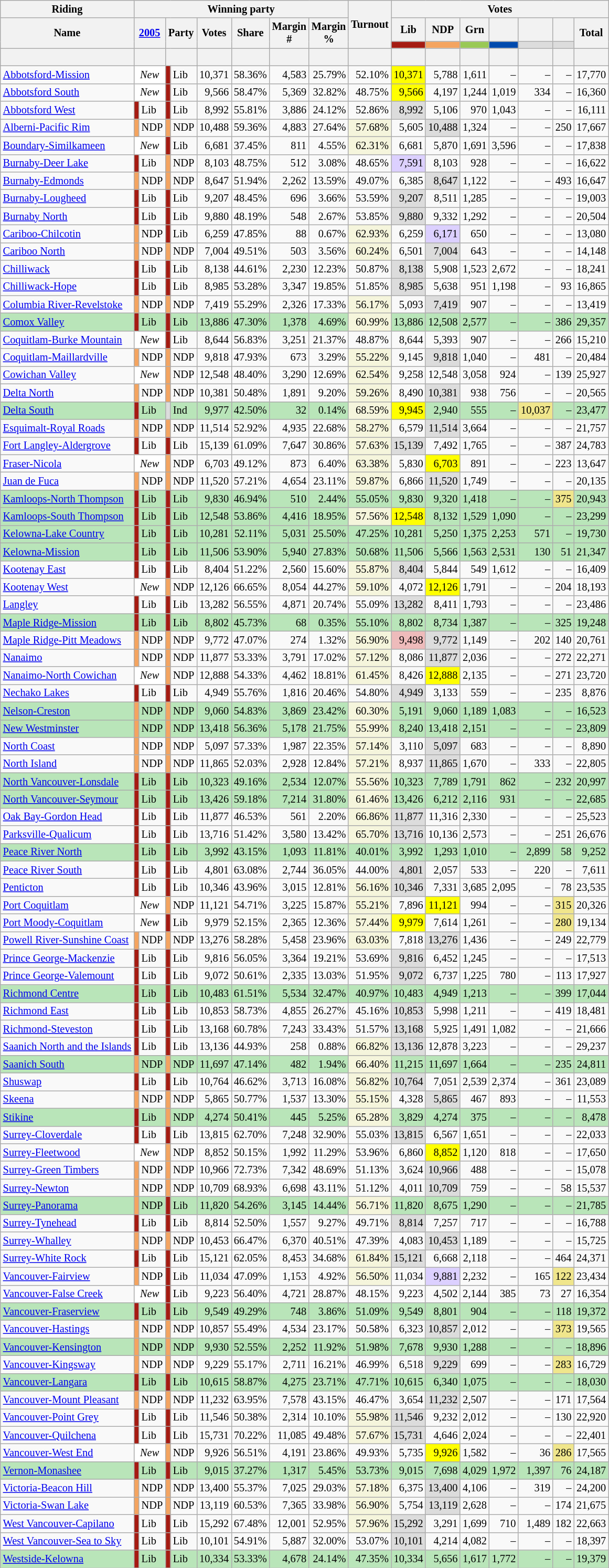<table class="wikitable sortable mw-collapsible" style="text-align:right; font-size:85%">
<tr>
<th scope="col">Riding</th>
<th scope="col" colspan="8">Winning party</th>
<th scope="col" rowspan="3">Turnout<br></th>
<th scope="col" colspan="7">Votes</th>
</tr>
<tr>
<th rowspan="2" scope="col">Name</th>
<th colspan="2" rowspan="2" scope="col"><strong><a href='#'>2005</a></strong></th>
<th colspan="2" rowspan="2" scope="col">Party</th>
<th rowspan="2" scope="col">Votes</th>
<th rowspan="2" scope="col">Share</th>
<th rowspan="2" scope="col">Margin<br>#</th>
<th rowspan="2" scope="col">Margin<br>%</th>
<th scope="col">Lib</th>
<th scope="col">NDP</th>
<th scope="col">Grn</th>
<th scope="col"></th>
<th scope="col"></th>
<th scope="col"></th>
<th rowspan="2" scope="col">Total</th>
</tr>
<tr>
<th scope="col" style="background-color:#A51B12;"></th>
<th scope="col" style="background-color:#F4A460;"></th>
<th scope="col" style="background-color:#99C955;"></th>
<th scope="col" style="background-color:#004AAD;"></th>
<th scope="col" style="background-color:#DCDCDC;"></th>
<th scope="col" style="background-color:#DCDCDC;"></th>
</tr>
<tr>
<th> </th>
<th colspan="2"></th>
<th colspan="2"></th>
<th></th>
<th></th>
<th></th>
<th></th>
<th></th>
<th></th>
<th></th>
<th></th>
<th></th>
<th></th>
<th></th>
<th></th>
</tr>
<tr>
<td style="text-align:left"><a href='#'>Abbotsford-Mission</a></td>
<td colspan="2" style="background-color:#FFFFFF; text-align:center;"><em>New</em></td>
<td style="background-color:#A51B12;"></td>
<td style="text-align:left;">Lib</td>
<td>10,371</td>
<td>58.36%</td>
<td>4,583</td>
<td>25.79%</td>
<td>52.10%</td>
<td style="background-color:#FFFF00;">10,371</td>
<td>5,788</td>
<td>1,611</td>
<td>–</td>
<td>–</td>
<td>–</td>
<td>17,770</td>
</tr>
<tr>
<td style="text-align:left"><a href='#'>Abbotsford South</a></td>
<td colspan="2" style="background-color:#FFFFFF; text-align:center;"><em>New</em></td>
<td style="background-color:#A51B12;"></td>
<td style="text-align:left;">Lib</td>
<td>9,566</td>
<td>58.47%</td>
<td>5,369</td>
<td>32.82%</td>
<td>48.75%</td>
<td style="background-color:#FFFF00;">9,566</td>
<td>4,197</td>
<td>1,244</td>
<td>1,019</td>
<td>334</td>
<td>–</td>
<td>16,360</td>
</tr>
<tr>
<td style="text-align:left"><a href='#'>Abbotsford West</a></td>
<td style="background-color:#A51B12;"></td>
<td style="text-align:left;">Lib</td>
<td style="background-color:#A51B12;"></td>
<td style="text-align:left;">Lib</td>
<td>8,992</td>
<td>55.81%</td>
<td>3,886</td>
<td>24.12%</td>
<td>52.86%</td>
<td style="background-color:#DCDCDC;">8,992</td>
<td>5,106</td>
<td>970</td>
<td>1,043</td>
<td>–</td>
<td>–</td>
<td>16,111</td>
</tr>
<tr>
<td style="text-align:left"><a href='#'>Alberni-Pacific Rim</a></td>
<td style="background-color:#F4A460;"></td>
<td style="text-align:left;">NDP</td>
<td style="background-color:#F4A460;"></td>
<td style="text-align:left;">NDP</td>
<td>10,488</td>
<td>59.36%</td>
<td>4,883</td>
<td>27.64%</td>
<td style="background-color:#F5F5DC;">57.68%</td>
<td>5,605</td>
<td style="background-color:#DCDCDC;">10,488</td>
<td>1,324</td>
<td>–</td>
<td>–</td>
<td>250</td>
<td>17,667</td>
</tr>
<tr>
<td style="text-align:left"><a href='#'>Boundary-Similkameen</a></td>
<td colspan="2" style="background-color:#FFFFFF; text-align:center;"><em>New</em></td>
<td style="background-color:#A51B12;"></td>
<td style="text-align:left;">Lib</td>
<td>6,681</td>
<td>37.45%</td>
<td>811</td>
<td>4.55%</td>
<td style="background-color:#F5F5DC;">62.31%</td>
<td>6,681</td>
<td>5,870</td>
<td>1,691</td>
<td>3,596</td>
<td>–</td>
<td>–</td>
<td>17,838</td>
</tr>
<tr>
<td style="text-align:left"><a href='#'>Burnaby-Deer Lake</a></td>
<td style="background-color:#A51B12;"></td>
<td style="text-align:left;">Lib</td>
<td style="background-color:#F4A460;"></td>
<td style="text-align:left;">NDP</td>
<td>8,103</td>
<td>48.75%</td>
<td>512</td>
<td>3.08%</td>
<td>48.65%</td>
<td style="background-color:#DCD0FF;">7,591</td>
<td>8,103</td>
<td>928</td>
<td>–</td>
<td>–</td>
<td>–</td>
<td>16,622</td>
</tr>
<tr>
<td style="text-align:left"><a href='#'>Burnaby-Edmonds</a></td>
<td style="background-color:#F4A460;"></td>
<td style="text-align:left;">NDP</td>
<td style="background-color:#F4A460;"></td>
<td style="text-align:left;">NDP</td>
<td>8,647</td>
<td>51.94%</td>
<td>2,262</td>
<td>13.59%</td>
<td>49.07%</td>
<td>6,385</td>
<td style="background-color:#DCDCDC;">8,647</td>
<td>1,122</td>
<td>–</td>
<td>–</td>
<td>493</td>
<td>16,647</td>
</tr>
<tr>
<td style="text-align:left"><a href='#'>Burnaby-Lougheed</a></td>
<td style="background-color:#A51B12;"></td>
<td style="text-align:left;">Lib</td>
<td style="background-color:#A51B12;"></td>
<td style="text-align:left;">Lib</td>
<td>9,207</td>
<td>48.45%</td>
<td>696</td>
<td>3.66%</td>
<td>53.59%</td>
<td style="background-color:#DCDCDC;">9,207</td>
<td>8,511</td>
<td>1,285</td>
<td>–</td>
<td>–</td>
<td>–</td>
<td>19,003</td>
</tr>
<tr>
<td style="text-align:left"><a href='#'>Burnaby North</a></td>
<td style="background-color:#A51B12;"></td>
<td style="text-align:left;">Lib</td>
<td style="background-color:#A51B12;"></td>
<td style="text-align:left;">Lib</td>
<td>9,880</td>
<td>48.19%</td>
<td>548</td>
<td>2.67%</td>
<td>53.85%</td>
<td style="background-color:#DCDCDC;">9,880</td>
<td>9,332</td>
<td>1,292</td>
<td>–</td>
<td>–</td>
<td>–</td>
<td>20,504</td>
</tr>
<tr>
<td style="text-align:left"><a href='#'>Cariboo-Chilcotin</a></td>
<td style="background-color:#F4A460;"></td>
<td style="text-align:left;">NDP</td>
<td style="background-color:#A51B12;"></td>
<td style="text-align:left;">Lib</td>
<td>6,259</td>
<td>47.85%</td>
<td>88</td>
<td>0.67%</td>
<td style="background-color:#F5F5DC;">62.93%</td>
<td>6,259</td>
<td style="background-color:#DCD0FF;">6,171</td>
<td>650</td>
<td>–</td>
<td>–</td>
<td>–</td>
<td>13,080</td>
</tr>
<tr>
<td style="text-align:left"><a href='#'>Cariboo North</a></td>
<td style="background-color:#F4A460;"></td>
<td style="text-align:left;">NDP</td>
<td style="background-color:#F4A460;"></td>
<td style="text-align:left;">NDP</td>
<td>7,004</td>
<td>49.51%</td>
<td>503</td>
<td>3.56%</td>
<td style="background-color:#F5F5DC;">60.24%</td>
<td>6,501</td>
<td style="background-color:#DCDCDC;">7,004</td>
<td>643</td>
<td>–</td>
<td>–</td>
<td>–</td>
<td>14,148</td>
</tr>
<tr>
<td style="text-align:left"><a href='#'>Chilliwack</a></td>
<td style="background-color:#A51B12;"></td>
<td style="text-align:left;">Lib</td>
<td style="background-color:#A51B12;"></td>
<td style="text-align:left;">Lib</td>
<td>8,138</td>
<td>44.61%</td>
<td>2,230</td>
<td>12.23%</td>
<td>50.87%</td>
<td style="background-color:#DCDCDC;">8,138</td>
<td>5,908</td>
<td>1,523</td>
<td>2,672</td>
<td>–</td>
<td>–</td>
<td>18,241</td>
</tr>
<tr>
<td style="text-align:left"><a href='#'>Chilliwack-Hope</a></td>
<td style="background-color:#A51B12;"></td>
<td style="text-align:left;">Lib</td>
<td style="background-color:#A51B12;"></td>
<td style="text-align:left;">Lib</td>
<td>8,985</td>
<td>53.28%</td>
<td>3,347</td>
<td>19.85%</td>
<td>51.85%</td>
<td style="background-color:#DCDCDC;">8,985</td>
<td>5,638</td>
<td>951</td>
<td>1,198</td>
<td>–</td>
<td>93</td>
<td>16,865</td>
</tr>
<tr>
<td style="text-align:left"><a href='#'>Columbia River-Revelstoke</a></td>
<td style="background-color:#F4A460;"></td>
<td style="text-align:left;">NDP</td>
<td style="background-color:#F4A460;"></td>
<td style="text-align:left;">NDP</td>
<td>7,419</td>
<td>55.29%</td>
<td>2,326</td>
<td>17.33%</td>
<td style="background-color:#F5F5DC;">56.17%</td>
<td>5,093</td>
<td style="background-color:#DCDCDC;">7,419</td>
<td>907</td>
<td>–</td>
<td>–</td>
<td>–</td>
<td>13,419</td>
</tr>
<tr style="background-color:#B9E5B9;">
<td style="text-align:left"><a href='#'>Comox Valley</a></td>
<td style="background-color:#A51B12;"></td>
<td style="text-align:left;">Lib</td>
<td style="background-color:#A51B12;"></td>
<td style="text-align:left;">Lib</td>
<td>13,886</td>
<td>47.30%</td>
<td>1,378</td>
<td>4.69%</td>
<td style="background-color:#F5F5DC;">60.99%</td>
<td>13,886</td>
<td>12,508</td>
<td>2,577</td>
<td>–</td>
<td>–</td>
<td>386</td>
<td>29,357</td>
</tr>
<tr>
<td style="text-align:left"><a href='#'>Coquitlam-Burke Mountain</a></td>
<td colspan="2" style="background-color:#FFFFFF; text-align:center;"><em>New</em></td>
<td style="background-color:#A51B12;"></td>
<td style="text-align:left;">Lib</td>
<td>8,644</td>
<td>56.83%</td>
<td>3,251</td>
<td>21.37%</td>
<td>48.87%</td>
<td>8,644</td>
<td>5,393</td>
<td>907</td>
<td>–</td>
<td>–</td>
<td>266</td>
<td>15,210</td>
</tr>
<tr>
<td style="text-align:left"><a href='#'>Coquitlam-Maillardville</a></td>
<td style="background-color:#F4A460;"></td>
<td style="text-align:left;">NDP</td>
<td style="background-color:#F4A460;"></td>
<td style="text-align:left;">NDP</td>
<td>9,818</td>
<td>47.93%</td>
<td>673</td>
<td>3.29%</td>
<td style="background-color:#F5F5DC;">55.22%</td>
<td>9,145</td>
<td style="background-color:#DCDCDC;">9,818</td>
<td>1,040</td>
<td>–</td>
<td>481</td>
<td>–</td>
<td>20,484</td>
</tr>
<tr>
<td style="text-align:left"><a href='#'>Cowichan Valley</a></td>
<td colspan="2" style="background-color:#FFFFFF; text-align:center;"><em>New</em></td>
<td style="background-color:#F4A460;"></td>
<td style="text-align:left;">NDP</td>
<td>12,548</td>
<td>48.40%</td>
<td>3,290</td>
<td>12.69%</td>
<td style="background-color:#F5F5DC;">62.54%</td>
<td>9,258</td>
<td>12,548</td>
<td>3,058</td>
<td>924</td>
<td>–</td>
<td>139</td>
<td>25,927</td>
</tr>
<tr>
<td style="text-align:left"><a href='#'>Delta North</a></td>
<td style="background-color:#F4A460;"></td>
<td style="text-align:left;">NDP</td>
<td style="background-color:#F4A460;"></td>
<td style="text-align:left;">NDP</td>
<td>10,381</td>
<td>50.48%</td>
<td>1,891</td>
<td>9.20%</td>
<td style="background-color:#F5F5DC;">59.26%</td>
<td>8,490</td>
<td style="background-color:#DCDCDC;">10,381</td>
<td>938</td>
<td>756</td>
<td>–</td>
<td>–</td>
<td>20,565</td>
</tr>
<tr style="background-color:#B9E5B9;">
<td style="text-align:left"><a href='#'>Delta South</a></td>
<td style="background-color:#A51B12;"></td>
<td style="text-align:left;">Lib</td>
<td style="background-color:#DCDCDC;"></td>
<td style="text-align:left;">Ind</td>
<td>9,977</td>
<td>42.50%</td>
<td>32</td>
<td>0.14%</td>
<td style="background-color:#F5F5DC;">68.59%</td>
<td style="background-color:#FFFF00;">9,945</td>
<td>2,940</td>
<td>555</td>
<td>–</td>
<td style="background-color:#F0E68C;">10,037</td>
<td>–</td>
<td>23,477</td>
</tr>
<tr>
<td style="text-align:left"><a href='#'>Esquimalt-Royal Roads</a></td>
<td style="background-color:#F4A460;"></td>
<td style="text-align:left;">NDP</td>
<td style="background-color:#F4A460;"></td>
<td style="text-align:left;">NDP</td>
<td>11,514</td>
<td>52.92%</td>
<td>4,935</td>
<td>22.68%</td>
<td style="background-color:#F5F5DC;">58.27%</td>
<td>6,579</td>
<td style="background-color:#DCDCDC;">11,514</td>
<td>3,664</td>
<td>–</td>
<td>–</td>
<td>–</td>
<td>21,757</td>
</tr>
<tr>
<td style="text-align:left"><a href='#'>Fort Langley-Aldergrove</a></td>
<td style="background-color:#A51B12;"></td>
<td style="text-align:left;">Lib</td>
<td style="background-color:#A51B12;"></td>
<td style="text-align:left;">Lib</td>
<td>15,139</td>
<td>61.09%</td>
<td>7,647</td>
<td>30.86%</td>
<td style="background-color:#F5F5DC;">57.63%</td>
<td style="background-color:#DCDCDC;">15,139</td>
<td>7,492</td>
<td>1,765</td>
<td>–</td>
<td>–</td>
<td>387</td>
<td>24,783</td>
</tr>
<tr>
<td style="text-align:left"><a href='#'>Fraser-Nicola</a></td>
<td colspan="2" style="background-color:#FFFFFF; text-align:center;"><em>New</em></td>
<td style="background-color:#F4A460;"></td>
<td style="text-align:left;">NDP</td>
<td>6,703</td>
<td>49.12%</td>
<td>873</td>
<td>6.40%</td>
<td style="background-color:#F5F5DC;">63.38%</td>
<td>5,830</td>
<td style="background-color:#FFFF00;">6,703</td>
<td>891</td>
<td>–</td>
<td>–</td>
<td>223</td>
<td>13,647</td>
</tr>
<tr>
<td style="text-align:left"><a href='#'>Juan de Fuca</a></td>
<td style="background-color:#F4A460;"></td>
<td style="text-align:left;">NDP</td>
<td style="background-color:#F4A460;"></td>
<td style="text-align:left;">NDP</td>
<td>11,520</td>
<td>57.21%</td>
<td>4,654</td>
<td>23.11%</td>
<td style="background-color:#F5F5DC;">59.87%</td>
<td>6,866</td>
<td style="background-color:#DCDCDC;">11,520</td>
<td>1,749</td>
<td>–</td>
<td>–</td>
<td>–</td>
<td>20,135</td>
</tr>
<tr style="background-color:#B9E5B9;">
<td style="text-align:left"><a href='#'>Kamloops-North Thompson</a></td>
<td style="background-color:#A51B12;"></td>
<td style="text-align:left;">Lib</td>
<td style="background-color:#A51B12;"></td>
<td style="text-align:left;">Lib</td>
<td>9,830</td>
<td>46.94%</td>
<td>510</td>
<td>2.44%</td>
<td>55.05%</td>
<td>9,830</td>
<td>9,320</td>
<td>1,418</td>
<td>–</td>
<td>–</td>
<td style="background-color:#F0E68C;">375</td>
<td>20,943</td>
</tr>
<tr style="background-color:#B9E5B9;">
<td style="text-align:left"><a href='#'>Kamloops-South Thompson</a></td>
<td style="background-color:#A51B12;"></td>
<td style="text-align:left;">Lib</td>
<td style="background-color:#A51B12;"></td>
<td style="text-align:left;">Lib</td>
<td>12,548</td>
<td>53.86%</td>
<td>4,416</td>
<td>18.95%</td>
<td style="background-color:#F5F5DC;">57.56%</td>
<td style="background-color:#FFFF00;">12,548</td>
<td>8,132</td>
<td>1,529</td>
<td>1,090</td>
<td>–</td>
<td>–</td>
<td>23,299</td>
</tr>
<tr style="background-color:#B9E5B9;">
<td style="text-align:left"><a href='#'>Kelowna-Lake Country</a></td>
<td style="background-color:#A51B12;"></td>
<td style="text-align:left;">Lib</td>
<td style="background-color:#A51B12;"></td>
<td style="text-align:left;">Lib</td>
<td>10,281</td>
<td>52.11%</td>
<td>5,031</td>
<td>25.50%</td>
<td>47.25%</td>
<td>10,281</td>
<td>5,250</td>
<td>1,375</td>
<td>2,253</td>
<td>571</td>
<td>–</td>
<td>19,730</td>
</tr>
<tr style="background-color:#B9E5B9;">
<td style="text-align:left"><a href='#'>Kelowna-Mission</a></td>
<td style="background-color:#A51B12;"></td>
<td style="text-align:left;">Lib</td>
<td style="background-color:#A51B12;"></td>
<td style="text-align:left;">Lib</td>
<td>11,506</td>
<td>53.90%</td>
<td>5,940</td>
<td>27.83%</td>
<td>50.68%</td>
<td>11,506</td>
<td>5,566</td>
<td>1,563</td>
<td>2,531</td>
<td>130</td>
<td>51</td>
<td>21,347</td>
</tr>
<tr>
<td style="text-align:left"><a href='#'>Kootenay East</a></td>
<td style="background-color:#A51B12;"></td>
<td style="text-align:left;">Lib</td>
<td style="background-color:#A51B12;"></td>
<td style="text-align:left;">Lib</td>
<td>8,404</td>
<td>51.22%</td>
<td>2,560</td>
<td>15.60%</td>
<td style="background-color:#F5F5DC;">55.87%</td>
<td style="background-color:#DCDCDC;">8,404</td>
<td>5,844</td>
<td>549</td>
<td>1,612</td>
<td>–</td>
<td>–</td>
<td>16,409</td>
</tr>
<tr>
<td style="text-align:left"><a href='#'>Kootenay West</a></td>
<td colspan="2" style="background-color:#FFFFFF; text-align:center;"><em>New</em></td>
<td style="background-color:#F4A460;"></td>
<td style="text-align:left;">NDP</td>
<td>12,126</td>
<td>66.65%</td>
<td>8,054</td>
<td>44.27%</td>
<td style="background-color:#F5F5DC;">59.10%</td>
<td>4,072</td>
<td style="background-color:#FFFF00;">12,126</td>
<td>1,791</td>
<td>–</td>
<td>–</td>
<td>204</td>
<td>18,193</td>
</tr>
<tr>
<td style="text-align:left"><a href='#'>Langley</a></td>
<td style="background-color:#A51B12;"></td>
<td style="text-align:left;">Lib</td>
<td style="background-color:#A51B12;"></td>
<td style="text-align:left;">Lib</td>
<td>13,282</td>
<td>56.55%</td>
<td>4,871</td>
<td>20.74%</td>
<td>55.09%</td>
<td style="background-color:#DCDCDC;">13,282</td>
<td>8,411</td>
<td>1,793</td>
<td>–</td>
<td>–</td>
<td>–</td>
<td>23,486</td>
</tr>
<tr style="background-color:#B9E5B9;">
<td style="text-align:left"><a href='#'>Maple Ridge-Mission</a></td>
<td style="background-color:#A51B12;"></td>
<td style="text-align:left;">Lib</td>
<td style="background-color:#A51B12;"></td>
<td style="text-align:left;">Lib</td>
<td>8,802</td>
<td>45.73%</td>
<td>68</td>
<td>0.35%</td>
<td>55.10%</td>
<td>8,802</td>
<td>8,734</td>
<td>1,387</td>
<td>–</td>
<td>–</td>
<td>325</td>
<td>19,248</td>
</tr>
<tr>
<td style="text-align:left"><a href='#'>Maple Ridge-Pitt Meadows</a></td>
<td style="background-color:#F4A460;"></td>
<td style="text-align:left;">NDP</td>
<td style="background-color:#F4A460;"></td>
<td style="text-align:left;">NDP</td>
<td>9,772</td>
<td>47.07%</td>
<td>274</td>
<td>1.32%</td>
<td style="background-color:#F5F5DC;">56.90%</td>
<td style="background-color:#EEBBBB;">9,498</td>
<td style="background-color:#DCDCDC;">9,772</td>
<td>1,149</td>
<td>–</td>
<td>202</td>
<td>140</td>
<td>20,761</td>
</tr>
<tr>
<td style="text-align:left"><a href='#'>Nanaimo</a></td>
<td style="background-color:#F4A460;"></td>
<td style="text-align:left;">NDP</td>
<td style="background-color:#F4A460;"></td>
<td style="text-align:left;">NDP</td>
<td>11,877</td>
<td>53.33%</td>
<td>3,791</td>
<td>17.02%</td>
<td style="background-color:#F5F5DC;">57.12%</td>
<td>8,086</td>
<td style="background-color:#DCDCDC;">11,877</td>
<td>2,036</td>
<td>–</td>
<td>–</td>
<td>272</td>
<td>22,271</td>
</tr>
<tr>
<td style="text-align:left"><a href='#'>Nanaimo-North Cowichan</a></td>
<td colspan="2" style="background-color:#FFFFFF; text-align:center;"><em>New</em></td>
<td style="background-color:#F4A460;"></td>
<td style="text-align:left;">NDP</td>
<td>12,888</td>
<td>54.33%</td>
<td>4,462</td>
<td>18.81%</td>
<td style="background-color:#F5F5DC;">61.45%</td>
<td>8,426</td>
<td style="background-color:#FFFF00;">12,888</td>
<td>2,135</td>
<td>–</td>
<td>–</td>
<td>271</td>
<td>23,720</td>
</tr>
<tr>
<td style="text-align:left"><a href='#'>Nechako Lakes</a></td>
<td style="background-color:#A51B12;"></td>
<td style="text-align:left;">Lib</td>
<td style="background-color:#A51B12;"></td>
<td style="text-align:left;">Lib</td>
<td>4,949</td>
<td>55.76%</td>
<td>1,816</td>
<td>20.46%</td>
<td>54.80%</td>
<td style="background-color:#DCDCDC;">4,949</td>
<td>3,133</td>
<td>559</td>
<td>–</td>
<td>–</td>
<td>235</td>
<td>8,876</td>
</tr>
<tr style="background-color:#B9E5B9;">
<td style="text-align:left"><a href='#'>Nelson-Creston</a></td>
<td style="background-color:#F4A460;"></td>
<td style="text-align:left;">NDP</td>
<td style="background-color:#F4A460;"></td>
<td style="text-align:left;">NDP</td>
<td>9,060</td>
<td>54.83%</td>
<td>3,869</td>
<td>23.42%</td>
<td style="background-color:#F5F5DC;">60.30%</td>
<td>5,191</td>
<td>9,060</td>
<td>1,189</td>
<td>1,083</td>
<td>–</td>
<td>–</td>
<td>16,523</td>
</tr>
<tr style="background-color:#B9E5B9;">
<td style="text-align:left"><a href='#'>New Westminster</a></td>
<td style="background-color:#F4A460;"></td>
<td style="text-align:left;">NDP</td>
<td style="background-color:#F4A460;"></td>
<td style="text-align:left;">NDP</td>
<td>13,418</td>
<td>56.36%</td>
<td>5,178</td>
<td>21.75%</td>
<td style="background-color:#F5F5DC;">55.99%</td>
<td>8,240</td>
<td>13,418</td>
<td>2,151</td>
<td>–</td>
<td>–</td>
<td>–</td>
<td>23,809</td>
</tr>
<tr>
<td style="text-align:left"><a href='#'>North Coast</a></td>
<td style="background-color:#F4A460;"></td>
<td style="text-align:left;">NDP</td>
<td style="background-color:#F4A460;"></td>
<td style="text-align:left;">NDP</td>
<td>5,097</td>
<td>57.33%</td>
<td>1,987</td>
<td>22.35%</td>
<td style="background-color:#F5F5DC;">57.14%</td>
<td>3,110</td>
<td style="background-color:#DCDCDC;">5,097</td>
<td>683</td>
<td>–</td>
<td>–</td>
<td>–</td>
<td>8,890</td>
</tr>
<tr>
<td style="text-align:left"><a href='#'>North Island</a></td>
<td style="background-color:#F4A460;"></td>
<td style="text-align:left;">NDP</td>
<td style="background-color:#F4A460;"></td>
<td style="text-align:left;">NDP</td>
<td>11,865</td>
<td>52.03%</td>
<td>2,928</td>
<td>12.84%</td>
<td style="background-color:#F5F5DC;">57.21%</td>
<td>8,937</td>
<td style="background-color:#DCDCDC;">11,865</td>
<td>1,670</td>
<td>–</td>
<td>333</td>
<td>–</td>
<td>22,805</td>
</tr>
<tr style="background-color:#B9E5B9;">
<td style="text-align:left"><a href='#'>North Vancouver-Lonsdale</a></td>
<td style="background-color:#A51B12;"></td>
<td style="text-align:left;">Lib</td>
<td style="background-color:#A51B12;"></td>
<td style="text-align:left;">Lib</td>
<td>10,323</td>
<td>49.16%</td>
<td>2,534</td>
<td>12.07%</td>
<td style="background-color:#F5F5DC;">55.56%</td>
<td>10,323</td>
<td>7,789</td>
<td>1,791</td>
<td>862</td>
<td>–</td>
<td>232</td>
<td>20,997</td>
</tr>
<tr style="background-color:#B9E5B9;">
<td style="text-align:left"><a href='#'>North Vancouver-Seymour</a></td>
<td style="background-color:#A51B12;"></td>
<td style="text-align:left;">Lib</td>
<td style="background-color:#A51B12;"></td>
<td style="text-align:left;">Lib</td>
<td>13,426</td>
<td>59.18%</td>
<td>7,214</td>
<td>31.80%</td>
<td style="background-color:#F5F5DC;">61.46%</td>
<td>13,426</td>
<td>6,212</td>
<td>2,116</td>
<td>931</td>
<td>–</td>
<td>–</td>
<td>22,685</td>
</tr>
<tr>
<td style="text-align:left"><a href='#'>Oak Bay-Gordon Head</a></td>
<td style="background-color:#A51B12;"></td>
<td style="text-align:left;">Lib</td>
<td style="background-color:#A51B12;"></td>
<td style="text-align:left;">Lib</td>
<td>11,877</td>
<td>46.53%</td>
<td>561</td>
<td>2.20%</td>
<td style="background-color:#F5F5DC;">66.86%</td>
<td style="background-color:#DCDCDC;">11,877</td>
<td>11,316</td>
<td>2,330</td>
<td>–</td>
<td>–</td>
<td>–</td>
<td>25,523</td>
</tr>
<tr>
<td style="text-align:left"><a href='#'>Parksville-Qualicum</a></td>
<td style="background-color:#A51B12;"></td>
<td style="text-align:left;">Lib</td>
<td style="background-color:#A51B12;"></td>
<td style="text-align:left;">Lib</td>
<td>13,716</td>
<td>51.42%</td>
<td>3,580</td>
<td>13.42%</td>
<td style="background-color:#F5F5DC;">65.70%</td>
<td style="background-color:#DCDCDC;">13,716</td>
<td>10,136</td>
<td>2,573</td>
<td>–</td>
<td>–</td>
<td>251</td>
<td>26,676</td>
</tr>
<tr style="background-color:#B9E5B9;">
<td style="text-align:left"><a href='#'>Peace River North</a></td>
<td style="background-color:#A51B12;"></td>
<td style="text-align:left;">Lib</td>
<td style="background-color:#A51B12;"></td>
<td style="text-align:left;">Lib</td>
<td>3,992</td>
<td>43.15%</td>
<td>1,093</td>
<td>11.81%</td>
<td>40.01%</td>
<td>3,992</td>
<td>1,293</td>
<td>1,010</td>
<td>–</td>
<td>2,899</td>
<td>58</td>
<td>9,252</td>
</tr>
<tr>
<td style="text-align:left"><a href='#'>Peace River South</a></td>
<td style="background-color:#A51B12;"></td>
<td style="text-align:left;">Lib</td>
<td style="background-color:#A51B12;"></td>
<td style="text-align:left;">Lib</td>
<td>4,801</td>
<td>63.08%</td>
<td>2,744</td>
<td>36.05%</td>
<td>44.00%</td>
<td style="background-color:#DCDCDC;">4,801</td>
<td>2,057</td>
<td>533</td>
<td>–</td>
<td>220</td>
<td>–</td>
<td>7,611</td>
</tr>
<tr>
<td style="text-align:left"><a href='#'>Penticton</a></td>
<td style="background-color:#A51B12;"></td>
<td style="text-align:left;">Lib</td>
<td style="background-color:#A51B12;"></td>
<td style="text-align:left;">Lib</td>
<td>10,346</td>
<td>43.96%</td>
<td>3,015</td>
<td>12.81%</td>
<td style="background-color:#F5F5DC;">56.16%</td>
<td style="background-color:#DCDCDC;">10,346</td>
<td>7,331</td>
<td>3,685</td>
<td>2,095</td>
<td>–</td>
<td>78</td>
<td>23,535</td>
</tr>
<tr>
<td style="text-align:left"><a href='#'>Port Coquitlam</a></td>
<td colspan="2" style="background-color:#FFFFFF; text-align:center;"><em>New</em></td>
<td style="background-color:#F4A460;"></td>
<td style="text-align:left;">NDP</td>
<td>11,121</td>
<td>54.71%</td>
<td>3,225</td>
<td>15.87%</td>
<td style="background-color:#F5F5DC;">55.21%</td>
<td>7,896</td>
<td style="background-color:#FFFF00;">11,121</td>
<td>994</td>
<td>–</td>
<td>–</td>
<td style="background-color:#F0E68C;">315</td>
<td>20,326</td>
</tr>
<tr>
<td style="text-align:left"><a href='#'>Port Moody-Coquitlam</a></td>
<td colspan="2" style="background-color:#FFFFFF; text-align:center;"><em>New</em></td>
<td style="background-color:#A51B12;"></td>
<td style="text-align:left;">Lib</td>
<td>9,979</td>
<td>52.15%</td>
<td>2,365</td>
<td>12.36%</td>
<td style="background-color:#F5F5DC;">57.44%</td>
<td style="background-color:#FFFF00;">9,979</td>
<td>7,614</td>
<td>1,261</td>
<td>–</td>
<td>–</td>
<td style="background-color:#F0E68C;">280</td>
<td>19,134</td>
</tr>
<tr>
<td style="text-align:left"><a href='#'>Powell River-Sunshine Coast</a></td>
<td style="background-color:#F4A460;"></td>
<td style="text-align:left;">NDP</td>
<td style="background-color:#F4A460;"></td>
<td style="text-align:left;">NDP</td>
<td>13,276</td>
<td>58.28%</td>
<td>5,458</td>
<td>23.96%</td>
<td style="background-color:#F5F5DC;">63.03%</td>
<td>7,818</td>
<td style="background-color:#DCDCDC;">13,276</td>
<td>1,436</td>
<td>–</td>
<td>–</td>
<td>249</td>
<td>22,779</td>
</tr>
<tr>
<td style="text-align:left"><a href='#'>Prince George-Mackenzie</a></td>
<td style="background-color:#A51B12;"></td>
<td style="text-align:left;">Lib</td>
<td style="background-color:#A51B12;"></td>
<td style="text-align:left;">Lib</td>
<td>9,816</td>
<td>56.05%</td>
<td>3,364</td>
<td>19.21%</td>
<td>53.69%</td>
<td style="background-color:#DCDCDC;">9,816</td>
<td>6,452</td>
<td>1,245</td>
<td>–</td>
<td>–</td>
<td>–</td>
<td>17,513</td>
</tr>
<tr>
<td style="text-align:left"><a href='#'>Prince George-Valemount</a></td>
<td style="background-color:#A51B12;"></td>
<td style="text-align:left;">Lib</td>
<td style="background-color:#A51B12;"></td>
<td style="text-align:left;">Lib</td>
<td>9,072</td>
<td>50.61%</td>
<td>2,335</td>
<td>13.03%</td>
<td>51.95%</td>
<td style="background-color:#DCDCDC;">9,072</td>
<td>6,737</td>
<td>1,225</td>
<td>780</td>
<td>–</td>
<td>113</td>
<td>17,927</td>
</tr>
<tr style="background-color:#B9E5B9;">
<td style="text-align:left"><a href='#'>Richmond Centre</a></td>
<td style="background-color:#A51B12;"></td>
<td style="text-align:left;">Lib</td>
<td style="background-color:#A51B12;"></td>
<td style="text-align:left;">Lib</td>
<td>10,483</td>
<td>61.51%</td>
<td>5,534</td>
<td>32.47%</td>
<td>40.97%</td>
<td>10,483</td>
<td>4,949</td>
<td>1,213</td>
<td>–</td>
<td>–</td>
<td>399</td>
<td>17,044</td>
</tr>
<tr>
<td style="text-align:left"><a href='#'>Richmond East</a></td>
<td style="background-color:#A51B12;"></td>
<td style="text-align:left;">Lib</td>
<td style="background-color:#A51B12;"></td>
<td style="text-align:left;">Lib</td>
<td>10,853</td>
<td>58.73%</td>
<td>4,855</td>
<td>26.27%</td>
<td>45.16%</td>
<td style="background-color:#DCDCDC;">10,853</td>
<td>5,998</td>
<td>1,211</td>
<td>–</td>
<td>–</td>
<td>419</td>
<td>18,481</td>
</tr>
<tr>
<td style="text-align:left"><a href='#'>Richmond-Steveston</a></td>
<td style="background-color:#A51B12;"></td>
<td style="text-align:left;">Lib</td>
<td style="background-color:#A51B12;"></td>
<td style="text-align:left;">Lib</td>
<td>13,168</td>
<td>60.78%</td>
<td>7,243</td>
<td>33.43%</td>
<td>51.57%</td>
<td style="background-color:#DCDCDC;">13,168</td>
<td>5,925</td>
<td>1,491</td>
<td>1,082</td>
<td>–</td>
<td>–</td>
<td>21,666</td>
</tr>
<tr>
<td style="text-align:left"><a href='#'>Saanich North and the Islands</a></td>
<td style="background-color:#A51B12;"></td>
<td style="text-align:left;">Lib</td>
<td style="background-color:#A51B12;"></td>
<td style="text-align:left;">Lib</td>
<td>13,136</td>
<td>44.93%</td>
<td>258</td>
<td>0.88%</td>
<td style="background-color:#F5F5DC;">66.82%</td>
<td style="background-color:#DCDCDC;">13,136</td>
<td>12,878</td>
<td>3,223</td>
<td>–</td>
<td>–</td>
<td>–</td>
<td>29,237</td>
</tr>
<tr style="background-color:#B9E5B9;">
<td style="text-align:left"><a href='#'>Saanich South</a></td>
<td style="background-color:#F4A460;"></td>
<td style="text-align:left;">NDP</td>
<td style="background-color:#F4A460;"></td>
<td style="text-align:left;">NDP</td>
<td>11,697</td>
<td>47.14%</td>
<td>482</td>
<td>1.94%</td>
<td style="background-color:#F5F5DC;">66.40%</td>
<td>11,215</td>
<td>11,697</td>
<td>1,664</td>
<td>–</td>
<td>–</td>
<td>235</td>
<td>24,811</td>
</tr>
<tr>
<td style="text-align:left"><a href='#'>Shuswap</a></td>
<td style="background-color:#A51B12;"></td>
<td style="text-align:left;">Lib</td>
<td style="background-color:#A51B12;"></td>
<td style="text-align:left;">Lib</td>
<td>10,764</td>
<td>46.62%</td>
<td>3,713</td>
<td>16.08%</td>
<td style="background-color:#F5F5DC;">56.82%</td>
<td style="background-color:#DCDCDC;">10,764</td>
<td>7,051</td>
<td>2,539</td>
<td>2,374</td>
<td>–</td>
<td>361</td>
<td>23,089</td>
</tr>
<tr>
<td style="text-align:left"><a href='#'>Skeena</a></td>
<td style="background-color:#F4A460;"></td>
<td style="text-align:left;">NDP</td>
<td style="background-color:#F4A460;"></td>
<td style="text-align:left;">NDP</td>
<td>5,865</td>
<td>50.77%</td>
<td>1,537</td>
<td>13.30%</td>
<td style="background-color:#F5F5DC;">55.15%</td>
<td>4,328</td>
<td style="background-color:#DCDCDC;">5,865</td>
<td>467</td>
<td>893</td>
<td>–</td>
<td>–</td>
<td>11,553</td>
</tr>
<tr style="background-color:#B9E5B9;">
<td style="text-align:left"><a href='#'>Stikine</a></td>
<td style="background-color:#A51B12;"></td>
<td style="text-align:left;">Lib</td>
<td style="background-color:#F4A460;"></td>
<td style="text-align:left;">NDP</td>
<td>4,274</td>
<td>50.41%</td>
<td>445</td>
<td>5.25%</td>
<td style="background-color:#F5F5DC;">65.28%</td>
<td>3,829</td>
<td>4,274</td>
<td>375</td>
<td>–</td>
<td>–</td>
<td>–</td>
<td>8,478</td>
</tr>
<tr>
<td style="text-align:left"><a href='#'>Surrey-Cloverdale</a></td>
<td style="background-color:#A51B12;"></td>
<td style="text-align:left;">Lib</td>
<td style="background-color:#A51B12;"></td>
<td style="text-align:left;">Lib</td>
<td>13,815</td>
<td>62.70%</td>
<td>7,248</td>
<td>32.90%</td>
<td>55.03%</td>
<td style="background-color:#DCDCDC;">13,815</td>
<td>6,567</td>
<td>1,651</td>
<td>–</td>
<td>–</td>
<td>–</td>
<td>22,033</td>
</tr>
<tr>
<td style="text-align:left"><a href='#'>Surrey-Fleetwood</a></td>
<td colspan="2" style="background-color:#FFFFFF; text-align:center;"><em>New</em></td>
<td style="background-color:#F4A460;"></td>
<td style="text-align:left;">NDP</td>
<td>8,852</td>
<td>50.15%</td>
<td>1,992</td>
<td>11.29%</td>
<td>53.96%</td>
<td>6,860</td>
<td style="background-color:#FFFF00;">8,852</td>
<td>1,120</td>
<td>818</td>
<td>–</td>
<td>–</td>
<td>17,650</td>
</tr>
<tr>
<td style="text-align:left"><a href='#'>Surrey-Green Timbers</a></td>
<td style="background-color:#F4A460;"></td>
<td style="text-align:left;">NDP</td>
<td style="background-color:#F4A460;"></td>
<td style="text-align:left;">NDP</td>
<td>10,966</td>
<td>72.73%</td>
<td>7,342</td>
<td>48.69%</td>
<td>51.13%</td>
<td>3,624</td>
<td style="background-color:#DCDCDC;">10,966</td>
<td>488</td>
<td>–</td>
<td>–</td>
<td>–</td>
<td>15,078</td>
</tr>
<tr>
<td style="text-align:left"><a href='#'>Surrey-Newton</a></td>
<td style="background-color:#F4A460;"></td>
<td style="text-align:left;">NDP</td>
<td style="background-color:#F4A460;"></td>
<td style="text-align:left;">NDP</td>
<td>10,709</td>
<td>68.93%</td>
<td>6,698</td>
<td>43.11%</td>
<td>51.12%</td>
<td>4,011</td>
<td style="background-color:#DCDCDC;">10,709</td>
<td>759</td>
<td>–</td>
<td>–</td>
<td>58</td>
<td>15,537</td>
</tr>
<tr style="background-color:#B9E5B9;">
<td style="text-align:left"><a href='#'>Surrey-Panorama</a></td>
<td style="background-color:#F4A460;"></td>
<td style="text-align:left;">NDP</td>
<td style="background-color:#A51B12;"></td>
<td style="text-align:left;">Lib</td>
<td>11,820</td>
<td>54.26%</td>
<td>3,145</td>
<td>14.44%</td>
<td style="background-color:#F5F5DC;">56.71%</td>
<td>11,820</td>
<td>8,675</td>
<td>1,290</td>
<td>–</td>
<td>–</td>
<td>–</td>
<td>21,785</td>
</tr>
<tr>
<td style="text-align:left"><a href='#'>Surrey-Tynehead</a></td>
<td style="background-color:#A51B12;"></td>
<td style="text-align:left;">Lib</td>
<td style="background-color:#A51B12;"></td>
<td style="text-align:left;">Lib</td>
<td>8,814</td>
<td>52.50%</td>
<td>1,557</td>
<td>9.27%</td>
<td>49.71%</td>
<td style="background-color:#DCDCDC;">8,814</td>
<td>7,257</td>
<td>717</td>
<td>–</td>
<td>–</td>
<td>–</td>
<td>16,788</td>
</tr>
<tr>
<td style="text-align:left"><a href='#'>Surrey-Whalley</a></td>
<td style="background-color:#F4A460;"></td>
<td style="text-align:left;">NDP</td>
<td style="background-color:#F4A460;"></td>
<td style="text-align:left;">NDP</td>
<td>10,453</td>
<td>66.47%</td>
<td>6,370</td>
<td>40.51%</td>
<td>47.39%</td>
<td>4,083</td>
<td style="background-color:#DCDCDC;">10,453</td>
<td>1,189</td>
<td>–</td>
<td>–</td>
<td>–</td>
<td>15,725</td>
</tr>
<tr>
<td style="text-align:left"><a href='#'>Surrey-White Rock</a></td>
<td style="background-color:#A51B12;"></td>
<td style="text-align:left;">Lib</td>
<td style="background-color:#A51B12;"></td>
<td style="text-align:left;">Lib</td>
<td>15,121</td>
<td>62.05%</td>
<td>8,453</td>
<td>34.68%</td>
<td style="background-color:#F5F5DC;">61.84%</td>
<td style="background-color:#DCDCDC;">15,121</td>
<td>6,668</td>
<td>2,118</td>
<td>–</td>
<td>–</td>
<td>464</td>
<td>24,371</td>
</tr>
<tr>
<td style="text-align:left"><a href='#'>Vancouver-Fairview</a></td>
<td style="background-color:#F4A460;"></td>
<td style="text-align:left;">NDP</td>
<td style="background-color:#A51B12;"></td>
<td style="text-align:left;">Lib</td>
<td>11,034</td>
<td>47.09%</td>
<td>1,153</td>
<td>4.92%</td>
<td style="background-color:#F5F5DC;">56.50%</td>
<td>11,034</td>
<td style="background-color:#DCD0FF;">9,881</td>
<td>2,232</td>
<td>–</td>
<td>165</td>
<td style="background-color:#F0E68C;">122</td>
<td>23,434</td>
</tr>
<tr>
<td style="text-align:left"><a href='#'>Vancouver-False Creek</a></td>
<td colspan="2" style="background-color:#FFFFFF; text-align:center;"><em>New</em></td>
<td style="background-color:#A51B12;"></td>
<td style="text-align:left;">Lib</td>
<td>9,223</td>
<td>56.40%</td>
<td>4,721</td>
<td>28.87%</td>
<td>48.15%</td>
<td>9,223</td>
<td>4,502</td>
<td>2,144</td>
<td>385</td>
<td>73</td>
<td>27</td>
<td>16,354</td>
</tr>
<tr style="background-color:#B9E5B9;">
<td style="text-align:left"><a href='#'>Vancouver-Fraserview</a></td>
<td style="background-color:#A51B12;"></td>
<td style="text-align:left;">Lib</td>
<td style="background-color:#A51B12;"></td>
<td style="text-align:left;">Lib</td>
<td>9,549</td>
<td>49.29%</td>
<td>748</td>
<td>3.86%</td>
<td>51.09%</td>
<td>9,549</td>
<td>8,801</td>
<td>904</td>
<td>–</td>
<td>–</td>
<td>118</td>
<td>19,372</td>
</tr>
<tr>
<td style="text-align:left"><a href='#'>Vancouver-Hastings</a></td>
<td style="background-color:#F4A460;"></td>
<td style="text-align:left;">NDP</td>
<td style="background-color:#F4A460;"></td>
<td style="text-align:left;">NDP</td>
<td>10,857</td>
<td>55.49%</td>
<td>4,534</td>
<td>23.17%</td>
<td>50.58%</td>
<td>6,323</td>
<td style="background-color:#DCDCDC;">10,857</td>
<td>2,012</td>
<td>–</td>
<td>–</td>
<td style="background-color:#F0E68C;">373</td>
<td>19,565</td>
</tr>
<tr style="background-color:#B9E5B9;">
<td style="text-align:left"><a href='#'>Vancouver-Kensington</a></td>
<td style="background-color:#F4A460;"></td>
<td style="text-align:left;">NDP</td>
<td style="background-color:#F4A460;"></td>
<td style="text-align:left;">NDP</td>
<td>9,930</td>
<td>52.55%</td>
<td>2,252</td>
<td>11.92%</td>
<td>51.98%</td>
<td>7,678</td>
<td>9,930</td>
<td>1,288</td>
<td>–</td>
<td>–</td>
<td>–</td>
<td>18,896</td>
</tr>
<tr>
<td style="text-align:left"><a href='#'>Vancouver-Kingsway</a></td>
<td style="background-color:#F4A460;"></td>
<td style="text-align:left;">NDP</td>
<td style="background-color:#F4A460;"></td>
<td style="text-align:left;">NDP</td>
<td>9,229</td>
<td>55.17%</td>
<td>2,711</td>
<td>16.21%</td>
<td>46.99%</td>
<td>6,518</td>
<td style="background-color:#DCDCDC;">9,229</td>
<td>699</td>
<td>–</td>
<td>–</td>
<td style="background-color:#F0E68C;">283</td>
<td>16,729</td>
</tr>
<tr style="background-color:#B9E5B9;">
<td style="text-align:left"><a href='#'>Vancouver-Langara</a></td>
<td style="background-color:#A51B12;"></td>
<td style="text-align:left;">Lib</td>
<td style="background-color:#A51B12;"></td>
<td style="text-align:left;">Lib</td>
<td>10,615</td>
<td>58.87%</td>
<td>4,275</td>
<td>23.71%</td>
<td>47.71%</td>
<td>10,615</td>
<td>6,340</td>
<td>1,075</td>
<td>–</td>
<td>–</td>
<td>–</td>
<td>18,030</td>
</tr>
<tr>
<td style="text-align:left"><a href='#'>Vancouver-Mount Pleasant</a></td>
<td style="background-color:#F4A460;"></td>
<td style="text-align:left;">NDP</td>
<td style="background-color:#F4A460;"></td>
<td style="text-align:left;">NDP</td>
<td>11,232</td>
<td>63.95%</td>
<td>7,578</td>
<td>43.15%</td>
<td>46.47%</td>
<td>3,654</td>
<td style="background-color:#DCDCDC;">11,232</td>
<td>2,507</td>
<td>–</td>
<td>–</td>
<td>171</td>
<td>17,564</td>
</tr>
<tr>
<td style="text-align:left"><a href='#'>Vancouver-Point Grey</a></td>
<td style="background-color:#A51B12;"></td>
<td style="text-align:left;">Lib</td>
<td style="background-color:#A51B12;"></td>
<td style="text-align:left;">Lib</td>
<td>11,546</td>
<td>50.38%</td>
<td>2,314</td>
<td>10.10%</td>
<td style="background-color:#F5F5DC;">55.98%</td>
<td style="background-color:#DCDCDC;">11,546</td>
<td>9,232</td>
<td>2,012</td>
<td>–</td>
<td>–</td>
<td>130</td>
<td>22,920</td>
</tr>
<tr>
<td style="text-align:left"><a href='#'>Vancouver-Quilchena</a></td>
<td style="background-color:#A51B12;"></td>
<td style="text-align:left;">Lib</td>
<td style="background-color:#A51B12;"></td>
<td style="text-align:left;">Lib</td>
<td>15,731</td>
<td>70.22%</td>
<td>11,085</td>
<td>49.48%</td>
<td style="background-color:#F5F5DC;">57.67%</td>
<td style="background-color:#DCDCDC;">15,731</td>
<td>4,646</td>
<td>2,024</td>
<td>–</td>
<td>–</td>
<td>–</td>
<td>22,401</td>
</tr>
<tr>
<td style="text-align:left"><a href='#'>Vancouver-West End</a></td>
<td colspan="2" style="background-color:#FFFFFF; text-align:center;"><em>New</em></td>
<td style="background-color:#F4A460;"></td>
<td style="text-align:left;">NDP</td>
<td>9,926</td>
<td>56.51%</td>
<td>4,191</td>
<td>23.86%</td>
<td>49.93%</td>
<td>5,735</td>
<td style="background-color:#FFFF00;">9,926</td>
<td>1,582</td>
<td>–</td>
<td>36</td>
<td style="background-color:#F0E68C;">286</td>
<td>17,565</td>
</tr>
<tr style="background-color:#B9E5B9;">
<td style="text-align:left"><a href='#'>Vernon-Monashee</a></td>
<td style="background-color:#A51B12;"></td>
<td style="text-align:left;">Lib</td>
<td style="background-color:#A51B12;"></td>
<td style="text-align:left;">Lib</td>
<td>9,015</td>
<td>37.27%</td>
<td>1,317</td>
<td>5.45%</td>
<td>53.73%</td>
<td>9,015</td>
<td>7,698</td>
<td>4,029</td>
<td>1,972</td>
<td>1,397</td>
<td>76</td>
<td>24,187</td>
</tr>
<tr>
<td style="text-align:left"><a href='#'>Victoria-Beacon Hill</a></td>
<td style="background-color:#F4A460;"></td>
<td style="text-align:left;">NDP</td>
<td style="background-color:#F4A460;"></td>
<td style="text-align:left;">NDP</td>
<td>13,400</td>
<td>55.37%</td>
<td>7,025</td>
<td>29.03%</td>
<td style="background-color:#F5F5DC;">57.18%</td>
<td>6,375</td>
<td style="background-color:#DCDCDC;">13,400</td>
<td>4,106</td>
<td>–</td>
<td>319</td>
<td>–</td>
<td>24,200</td>
</tr>
<tr>
<td style="text-align:left"><a href='#'>Victoria-Swan Lake</a></td>
<td style="background-color:#F4A460;"></td>
<td style="text-align:left;">NDP</td>
<td style="background-color:#F4A460;"></td>
<td style="text-align:left;">NDP</td>
<td>13,119</td>
<td>60.53%</td>
<td>7,365</td>
<td>33.98%</td>
<td style="background-color:#F5F5DC;">56.90%</td>
<td>5,754</td>
<td style="background-color:#DCDCDC;">13,119</td>
<td>2,628</td>
<td>–</td>
<td>–</td>
<td>174</td>
<td>21,675</td>
</tr>
<tr>
<td style="text-align:left"><a href='#'>West Vancouver-Capilano</a></td>
<td style="background-color:#A51B12;"></td>
<td style="text-align:left;">Lib</td>
<td style="background-color:#A51B12;"></td>
<td style="text-align:left;">Lib</td>
<td>15,292</td>
<td>67.48%</td>
<td>12,001</td>
<td>52.95%</td>
<td style="background-color:#F5F5DC;">57.96%</td>
<td style="background-color:#DCDCDC;">15,292</td>
<td>3,291</td>
<td>1,699</td>
<td>710</td>
<td>1,489</td>
<td>182</td>
<td>22,663</td>
</tr>
<tr>
<td style="text-align:left"><a href='#'>West Vancouver-Sea to Sky</a></td>
<td style="background-color:#A51B12;"></td>
<td style="text-align:left;">Lib</td>
<td style="background-color:#A51B12;"></td>
<td style="text-align:left;">Lib</td>
<td>10,101</td>
<td>54.91%</td>
<td>5,887</td>
<td>32.00%</td>
<td>53.07%</td>
<td style="background-color:#DCDCDC;">10,101</td>
<td>4,214</td>
<td>4,082</td>
<td>–</td>
<td>–</td>
<td>–</td>
<td>18,397</td>
</tr>
<tr style="background-color:#B9E5B9;">
<td style="text-align:left"><a href='#'>Westside-Kelowna</a></td>
<td style="background-color:#A51B12;"></td>
<td style="text-align:left;">Lib</td>
<td style="background-color:#A51B12;"></td>
<td style="text-align:left;">Lib</td>
<td>10,334</td>
<td>53.33%</td>
<td>4,678</td>
<td>24.14%</td>
<td>47.35%</td>
<td>10,334</td>
<td>5,656</td>
<td>1,617</td>
<td>1,772</td>
<td>–</td>
<td>–</td>
<td>19,379</td>
</tr>
</table>
